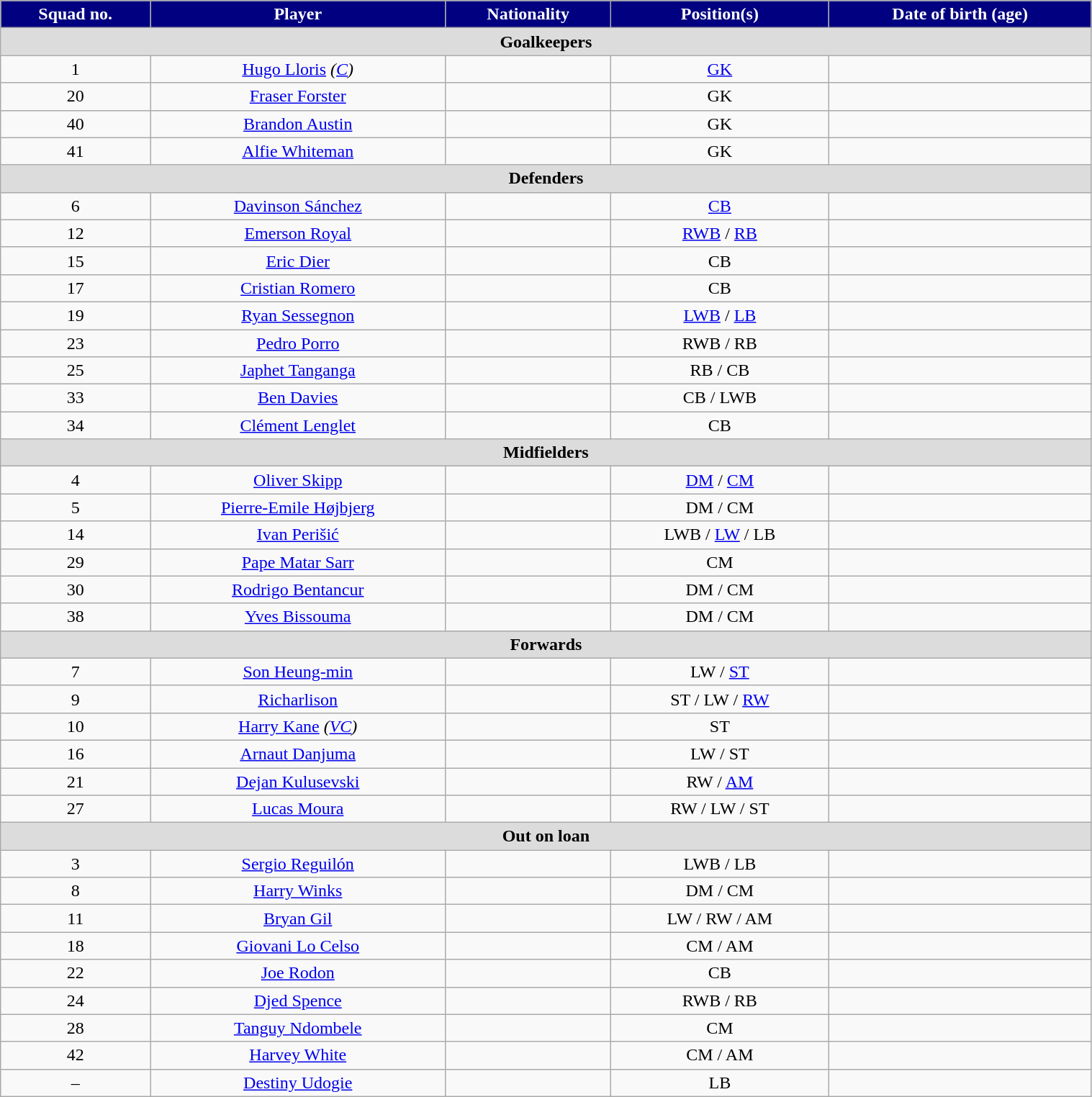<table class="wikitable" style="text-align:center;width:80%">
<tr>
<th style="background:#000080; color:white; text-align:center;">Squad no.</th>
<th style="background:#000080; color:white; text-align:center;">Player</th>
<th style="background:#000080; color:white; text-align:center;">Nationality</th>
<th style="background:#000080; color:white; text-align:center;">Position(s)</th>
<th style="background:#000080; color:white; text-align:center;">Date of birth (age)</th>
</tr>
<tr>
<th colspan="5" style="background:#dcdcdc; text-align:center;">Goalkeepers</th>
</tr>
<tr>
<td>1</td>
<td><a href='#'>Hugo Lloris</a> <em>(<a href='#'>C</a>)</em></td>
<td></td>
<td><a href='#'>GK</a></td>
<td></td>
</tr>
<tr>
<td>20</td>
<td><a href='#'>Fraser Forster</a></td>
<td></td>
<td>GK</td>
<td></td>
</tr>
<tr>
<td>40</td>
<td><a href='#'>Brandon Austin</a></td>
<td></td>
<td>GK</td>
<td></td>
</tr>
<tr>
<td>41</td>
<td><a href='#'>Alfie Whiteman</a></td>
<td></td>
<td>GK</td>
<td></td>
</tr>
<tr>
<th colspan="5" style="background:#dcdcdc; text-align:center;">Defenders</th>
</tr>
<tr>
<td>6</td>
<td><a href='#'>Davinson Sánchez</a></td>
<td></td>
<td><a href='#'>CB</a></td>
<td></td>
</tr>
<tr>
<td>12</td>
<td><a href='#'>Emerson Royal</a></td>
<td></td>
<td><a href='#'>RWB</a> / <a href='#'>RB</a></td>
<td></td>
</tr>
<tr>
<td>15</td>
<td><a href='#'>Eric Dier</a></td>
<td></td>
<td>CB</td>
<td></td>
</tr>
<tr>
<td>17</td>
<td><a href='#'>Cristian Romero</a></td>
<td></td>
<td>CB</td>
<td></td>
</tr>
<tr>
<td>19</td>
<td><a href='#'>Ryan Sessegnon</a></td>
<td></td>
<td><a href='#'>LWB</a> / <a href='#'>LB</a></td>
<td></td>
</tr>
<tr>
<td>23</td>
<td><a href='#'>Pedro Porro</a></td>
<td></td>
<td>RWB / RB</td>
<td></td>
</tr>
<tr>
<td>25</td>
<td><a href='#'>Japhet Tanganga</a></td>
<td></td>
<td>RB / CB</td>
<td></td>
</tr>
<tr>
<td>33</td>
<td><a href='#'>Ben Davies</a></td>
<td></td>
<td>CB / LWB</td>
<td></td>
</tr>
<tr>
<td>34</td>
<td><a href='#'>Clément Lenglet</a></td>
<td></td>
<td>CB</td>
<td></td>
</tr>
<tr>
<th colspan="5" style="background:#dcdcdc; text-align:center;">Midfielders</th>
</tr>
<tr>
<td>4</td>
<td><a href='#'>Oliver Skipp</a></td>
<td></td>
<td><a href='#'>DM</a> / <a href='#'>CM</a></td>
<td></td>
</tr>
<tr>
<td>5</td>
<td><a href='#'>Pierre-Emile Højbjerg</a></td>
<td></td>
<td>DM / CM</td>
<td></td>
</tr>
<tr>
<td>14</td>
<td><a href='#'>Ivan Perišić</a></td>
<td></td>
<td>LWB / <a href='#'>LW</a> / LB</td>
<td></td>
</tr>
<tr>
<td>29</td>
<td><a href='#'>Pape Matar Sarr</a></td>
<td></td>
<td>CM</td>
<td></td>
</tr>
<tr>
<td>30</td>
<td><a href='#'>Rodrigo Bentancur</a></td>
<td></td>
<td>DM / CM</td>
<td></td>
</tr>
<tr>
<td>38</td>
<td><a href='#'>Yves Bissouma</a></td>
<td></td>
<td>DM / CM</td>
<td></td>
</tr>
<tr>
<th colspan="5" style="background:#dcdcdc; text-align:center;">Forwards</th>
</tr>
<tr>
<td>7</td>
<td><a href='#'>Son Heung-min</a></td>
<td></td>
<td>LW / <a href='#'>ST</a></td>
<td></td>
</tr>
<tr>
<td>9</td>
<td><a href='#'>Richarlison</a></td>
<td></td>
<td>ST / LW / <a href='#'>RW</a></td>
<td></td>
</tr>
<tr>
<td>10</td>
<td><a href='#'>Harry Kane</a> <em>(<a href='#'>VC</a>)</em></td>
<td></td>
<td>ST</td>
<td></td>
</tr>
<tr>
<td>16</td>
<td><a href='#'>Arnaut Danjuma</a></td>
<td></td>
<td>LW / ST</td>
<td></td>
</tr>
<tr>
<td>21</td>
<td><a href='#'>Dejan Kulusevski</a></td>
<td></td>
<td>RW / <a href='#'>AM</a></td>
<td></td>
</tr>
<tr>
<td>27</td>
<td><a href='#'>Lucas Moura</a></td>
<td></td>
<td>RW / LW / ST</td>
<td></td>
</tr>
<tr>
<th colspan="5" style="background:#dcdcdc; text-align:center;">Out on loan</th>
</tr>
<tr>
<td>3</td>
<td><a href='#'>Sergio Reguilón</a></td>
<td></td>
<td>LWB / LB</td>
<td></td>
</tr>
<tr>
<td>8</td>
<td><a href='#'>Harry Winks</a></td>
<td></td>
<td>DM / CM</td>
<td></td>
</tr>
<tr>
<td>11</td>
<td><a href='#'>Bryan Gil</a></td>
<td></td>
<td>LW / RW / AM</td>
<td></td>
</tr>
<tr>
<td>18</td>
<td><a href='#'>Giovani Lo Celso</a></td>
<td></td>
<td>CM / AM</td>
<td></td>
</tr>
<tr>
<td>22</td>
<td><a href='#'>Joe Rodon</a></td>
<td></td>
<td>CB</td>
<td></td>
</tr>
<tr>
<td>24</td>
<td><a href='#'>Djed Spence</a></td>
<td></td>
<td>RWB / RB</td>
<td></td>
</tr>
<tr>
<td>28</td>
<td><a href='#'>Tanguy Ndombele</a></td>
<td></td>
<td>CM</td>
<td></td>
</tr>
<tr>
<td>42</td>
<td><a href='#'>Harvey White</a></td>
<td></td>
<td>CM / AM</td>
<td></td>
</tr>
<tr>
<td>–</td>
<td><a href='#'>Destiny Udogie</a></td>
<td></td>
<td>LB</td>
<td></td>
</tr>
</table>
